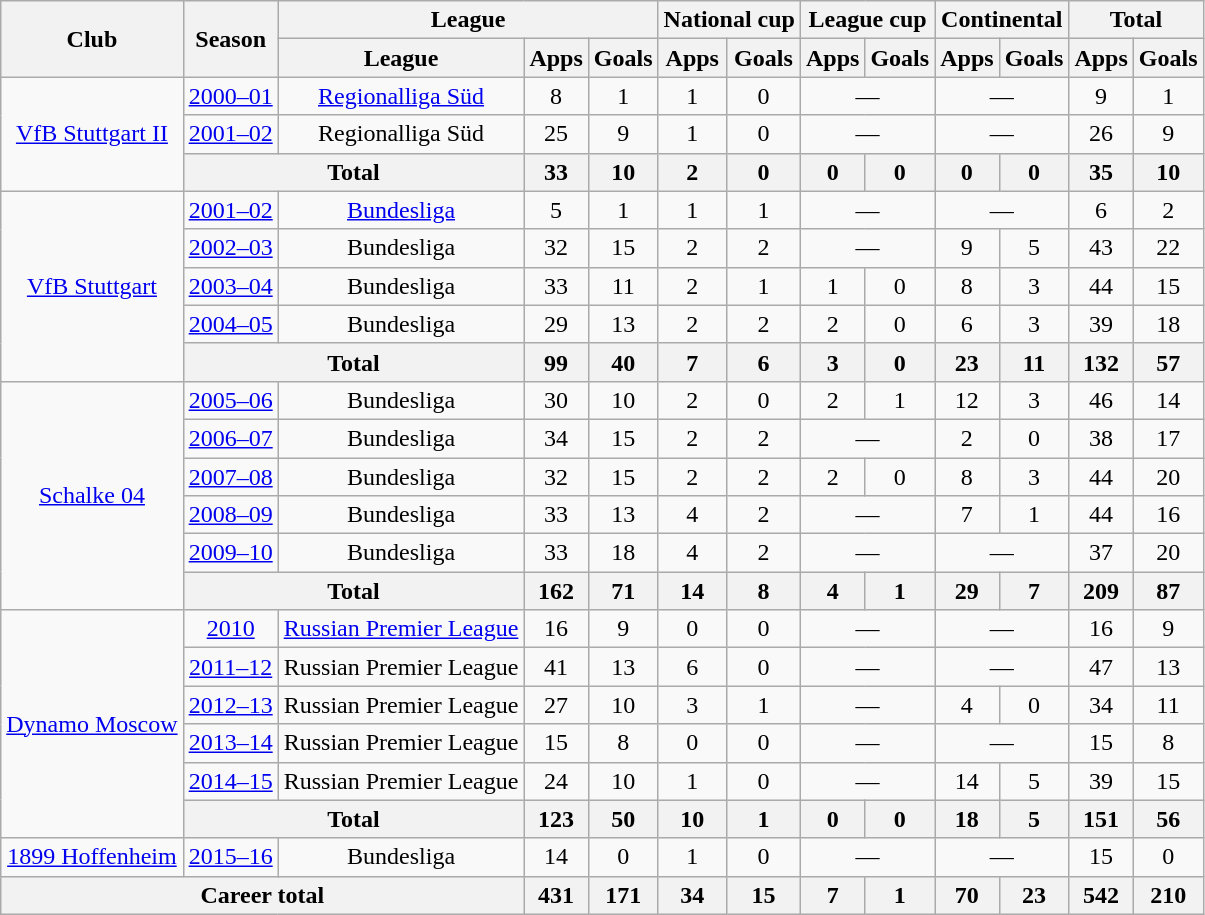<table class="wikitable" style="text-align:center">
<tr>
<th rowspan="2">Club</th>
<th rowspan="2">Season</th>
<th colspan="3">League</th>
<th colspan="2">National cup</th>
<th colspan="2">League cup</th>
<th colspan="2">Continental</th>
<th colspan="2">Total</th>
</tr>
<tr>
<th>League</th>
<th>Apps</th>
<th>Goals</th>
<th>Apps</th>
<th>Goals</th>
<th>Apps</th>
<th>Goals</th>
<th>Apps</th>
<th>Goals</th>
<th>Apps</th>
<th>Goals</th>
</tr>
<tr>
<td rowspan="3"><a href='#'>VfB Stuttgart II</a></td>
<td><a href='#'>2000–01</a></td>
<td><a href='#'>Regionalliga Süd</a></td>
<td>8</td>
<td>1</td>
<td>1</td>
<td>0</td>
<td colspan="2">—</td>
<td colspan="2">—</td>
<td>9</td>
<td>1</td>
</tr>
<tr>
<td><a href='#'>2001–02</a></td>
<td>Regionalliga Süd</td>
<td>25</td>
<td>9</td>
<td>1</td>
<td>0</td>
<td colspan="2">—</td>
<td colspan="2">—</td>
<td>26</td>
<td>9</td>
</tr>
<tr>
<th colspan="2">Total</th>
<th>33</th>
<th>10</th>
<th>2</th>
<th>0</th>
<th>0</th>
<th>0</th>
<th>0</th>
<th>0</th>
<th>35</th>
<th>10</th>
</tr>
<tr>
<td rowspan="5"><a href='#'>VfB Stuttgart</a></td>
<td><a href='#'>2001–02</a></td>
<td><a href='#'>Bundesliga</a></td>
<td>5</td>
<td>1</td>
<td>1</td>
<td>1</td>
<td colspan="2">—</td>
<td colspan="2">—</td>
<td>6</td>
<td>2</td>
</tr>
<tr>
<td><a href='#'>2002–03</a></td>
<td>Bundesliga</td>
<td>32</td>
<td>15</td>
<td>2</td>
<td>2</td>
<td colspan="2">—</td>
<td>9</td>
<td>5</td>
<td>43</td>
<td>22</td>
</tr>
<tr>
<td><a href='#'>2003–04</a></td>
<td>Bundesliga</td>
<td>33</td>
<td>11</td>
<td>2</td>
<td>1</td>
<td>1</td>
<td>0</td>
<td>8</td>
<td>3</td>
<td>44</td>
<td>15</td>
</tr>
<tr>
<td><a href='#'>2004–05</a></td>
<td>Bundesliga</td>
<td>29</td>
<td>13</td>
<td>2</td>
<td>2</td>
<td>2</td>
<td>0</td>
<td>6</td>
<td>3</td>
<td>39</td>
<td>18</td>
</tr>
<tr>
<th colspan="2">Total</th>
<th>99</th>
<th>40</th>
<th>7</th>
<th>6</th>
<th>3</th>
<th>0</th>
<th>23</th>
<th>11</th>
<th>132</th>
<th>57</th>
</tr>
<tr>
<td rowspan="6"><a href='#'>Schalke 04</a></td>
<td><a href='#'>2005–06</a></td>
<td>Bundesliga</td>
<td>30</td>
<td>10</td>
<td>2</td>
<td>0</td>
<td>2</td>
<td>1</td>
<td>12</td>
<td>3</td>
<td>46</td>
<td>14</td>
</tr>
<tr>
<td><a href='#'>2006–07</a></td>
<td>Bundesliga</td>
<td>34</td>
<td>15</td>
<td>2</td>
<td>2</td>
<td colspan="2">—</td>
<td>2</td>
<td>0</td>
<td>38</td>
<td>17</td>
</tr>
<tr>
<td><a href='#'>2007–08</a></td>
<td>Bundesliga</td>
<td>32</td>
<td>15</td>
<td>2</td>
<td>2</td>
<td>2</td>
<td>0</td>
<td>8</td>
<td>3</td>
<td>44</td>
<td>20</td>
</tr>
<tr>
<td><a href='#'>2008–09</a></td>
<td>Bundesliga</td>
<td>33</td>
<td>13</td>
<td>4</td>
<td>2</td>
<td colspan="2">—</td>
<td>7</td>
<td>1</td>
<td>44</td>
<td>16</td>
</tr>
<tr>
<td><a href='#'>2009–10</a></td>
<td>Bundesliga</td>
<td>33</td>
<td>18</td>
<td>4</td>
<td>2</td>
<td colspan="2">—</td>
<td colspan="2">—</td>
<td>37</td>
<td>20</td>
</tr>
<tr>
<th colspan="2">Total</th>
<th>162</th>
<th>71</th>
<th>14</th>
<th>8</th>
<th>4</th>
<th>1</th>
<th>29</th>
<th>7</th>
<th>209</th>
<th>87</th>
</tr>
<tr>
<td rowspan="6"><a href='#'>Dynamo Moscow</a></td>
<td><a href='#'>2010</a></td>
<td><a href='#'>Russian Premier League</a></td>
<td>16</td>
<td>9</td>
<td>0</td>
<td>0</td>
<td colspan="2">—</td>
<td colspan="2">—</td>
<td>16</td>
<td>9</td>
</tr>
<tr>
<td><a href='#'>2011–12</a></td>
<td>Russian Premier League</td>
<td>41</td>
<td>13</td>
<td>6</td>
<td>0</td>
<td colspan="2">—</td>
<td colspan="2">—</td>
<td>47</td>
<td>13</td>
</tr>
<tr>
<td><a href='#'>2012–13</a></td>
<td>Russian Premier League</td>
<td>27</td>
<td>10</td>
<td>3</td>
<td>1</td>
<td colspan="2">—</td>
<td>4</td>
<td>0</td>
<td>34</td>
<td>11</td>
</tr>
<tr>
<td><a href='#'>2013–14</a></td>
<td>Russian Premier League</td>
<td>15</td>
<td>8</td>
<td>0</td>
<td>0</td>
<td colspan="2">—</td>
<td colspan="2">—</td>
<td>15</td>
<td>8</td>
</tr>
<tr>
<td><a href='#'>2014–15</a></td>
<td>Russian Premier League</td>
<td>24</td>
<td>10</td>
<td>1</td>
<td>0</td>
<td colspan="2">—</td>
<td>14</td>
<td>5</td>
<td>39</td>
<td>15</td>
</tr>
<tr>
<th colspan="2">Total</th>
<th>123</th>
<th>50</th>
<th>10</th>
<th>1</th>
<th>0</th>
<th>0</th>
<th>18</th>
<th>5</th>
<th>151</th>
<th>56</th>
</tr>
<tr>
<td><a href='#'>1899 Hoffenheim</a></td>
<td><a href='#'>2015–16</a></td>
<td>Bundesliga</td>
<td>14</td>
<td>0</td>
<td>1</td>
<td>0</td>
<td colspan="2">—</td>
<td colspan="2">—</td>
<td>15</td>
<td>0</td>
</tr>
<tr>
<th colspan="3">Career total</th>
<th>431</th>
<th>171</th>
<th>34</th>
<th>15</th>
<th>7</th>
<th>1</th>
<th>70</th>
<th>23</th>
<th>542</th>
<th>210</th>
</tr>
</table>
